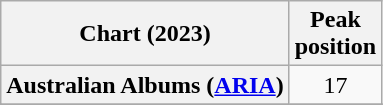<table class="wikitable sortable plainrowheaders" style="text-align:center">
<tr>
<th scope="col">Chart (2023)</th>
<th scope="col">Peak<br>position</th>
</tr>
<tr>
<th scope="row">Australian Albums (<a href='#'>ARIA</a>)</th>
<td>17</td>
</tr>
<tr>
</tr>
<tr>
</tr>
<tr>
</tr>
<tr>
</tr>
</table>
